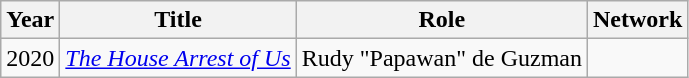<table class="wikitable">
<tr>
<th>Year</th>
<th>Title</th>
<th>Role</th>
<th>Network</th>
</tr>
<tr>
<td>2020</td>
<td><em><a href='#'>The House Arrest of Us</a></em></td>
<td>Rudy "Papawan" de Guzman</td>
<td></td>
</tr>
</table>
